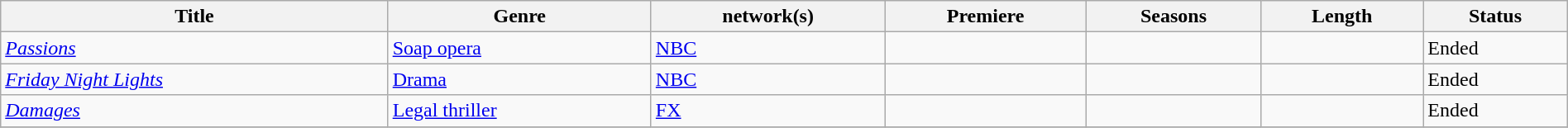<table class="wikitable sortable" style="width:100%;">
<tr>
<th>Title</th>
<th>Genre</th>
<th> network(s)</th>
<th>Premiere</th>
<th>Seasons</th>
<th>Length</th>
<th>Status</th>
</tr>
<tr>
<td><em><a href='#'>Passions</a></em></td>
<td><a href='#'>Soap opera</a></td>
<td><a href='#'>NBC</a></td>
<td></td>
<td></td>
<td></td>
<td>Ended</td>
</tr>
<tr>
<td><em><a href='#'>Friday Night Lights</a></em></td>
<td><a href='#'>Drama</a></td>
<td><a href='#'>NBC</a></td>
<td></td>
<td></td>
<td></td>
<td>Ended</td>
</tr>
<tr>
<td><em><a href='#'>Damages</a></em></td>
<td><a href='#'>Legal thriller</a></td>
<td><a href='#'>FX</a></td>
<td></td>
<td></td>
<td></td>
<td>Ended</td>
</tr>
<tr>
</tr>
</table>
